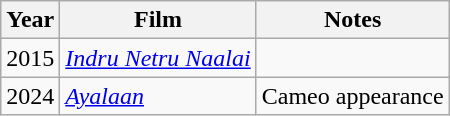<table class="wikitable">
<tr>
<th>Year</th>
<th>Film</th>
<th>Notes</th>
</tr>
<tr>
<td>2015</td>
<td><em><a href='#'>Indru Netru Naalai</a></em></td>
<td></td>
</tr>
<tr>
<td>2024</td>
<td><em><a href='#'>Ayalaan</a></em></td>
<td>Cameo appearance</td>
</tr>
</table>
